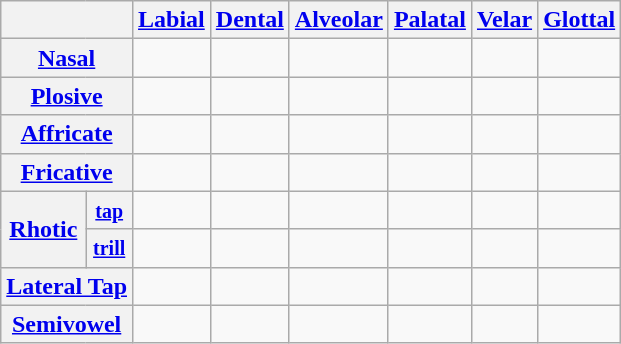<table class="wikitable"style="text-align:center">
<tr>
<th colspan="2"></th>
<th><a href='#'>Labial</a></th>
<th><a href='#'>Dental</a></th>
<th><a href='#'>Alveolar</a></th>
<th><a href='#'>Palatal</a></th>
<th><a href='#'>Velar</a></th>
<th><a href='#'>Glottal</a></th>
</tr>
<tr>
<th colspan="2"><a href='#'>Nasal</a></th>
<td></td>
<td></td>
<td></td>
<td></td>
<td></td>
<td></td>
</tr>
<tr>
<th colspan="2"><a href='#'>Plosive</a></th>
<td> </td>
<td> </td>
<td></td>
<td></td>
<td> </td>
<td></td>
</tr>
<tr>
<th colspan="2"><a href='#'>Affricate</a></th>
<td></td>
<td></td>
<td> </td>
<td></td>
<td></td>
<td></td>
</tr>
<tr>
<th colspan="2"><a href='#'>Fricative</a></th>
<td></td>
<td></td>
<td></td>
<td></td>
<td></td>
<td></td>
</tr>
<tr>
<th rowspan="2"><a href='#'>Rhotic</a></th>
<th><a href='#'><small>tap</small></a></th>
<td></td>
<td></td>
<td></td>
<td></td>
<td></td>
<td></td>
</tr>
<tr>
<th><small><a href='#'>trill</a></small></th>
<td></td>
<td></td>
<td></td>
<td></td>
<td></td>
<td></td>
</tr>
<tr>
<th colspan="2"><a href='#'>Lateral Tap</a></th>
<td></td>
<td></td>
<td> </td>
<td></td>
<td></td>
<td></td>
</tr>
<tr>
<th colspan="2"><a href='#'>Semivowel</a></th>
<td></td>
<td></td>
<td></td>
<td></td>
<td></td>
<td></td>
</tr>
</table>
